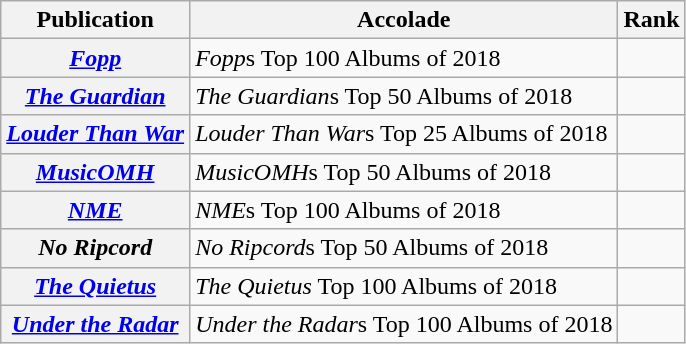<table class="wikitable sortable plainrowheaders">
<tr>
<th scope="col">Publication</th>
<th scope="col">Accolade</th>
<th scope="col">Rank</th>
</tr>
<tr>
<th scope="row"><em><a href='#'>Fopp</a></em></th>
<td><em>Fopp</em>s Top 100 Albums of 2018</td>
<td></td>
</tr>
<tr>
<th scope="row"><em><a href='#'>The Guardian</a></em></th>
<td><em>The Guardian</em>s Top 50 Albums of 2018</td>
<td></td>
</tr>
<tr>
<th scope="row"><em><a href='#'>Louder Than War</a></em></th>
<td><em>Louder Than War</em>s Top 25 Albums of 2018</td>
<td></td>
</tr>
<tr>
<th scope="row"><em><a href='#'>MusicOMH</a></em></th>
<td><em>MusicOMH</em>s Top 50 Albums of 2018</td>
<td></td>
</tr>
<tr>
<th scope="row"><em><a href='#'>NME</a></em></th>
<td><em>NME</em>s Top 100 Albums of 2018</td>
<td></td>
</tr>
<tr>
<th scope="row"><em>No Ripcord</em></th>
<td><em>No Ripcord</em>s Top 50 Albums of 2018</td>
<td></td>
</tr>
<tr>
<th scope="row"><em><a href='#'>The Quietus</a></em></th>
<td><em>The Quietus</em> Top 100 Albums of 2018</td>
<td></td>
</tr>
<tr>
<th scope="row"><em><a href='#'>Under the Radar</a></em></th>
<td><em>Under the Radar</em>s Top 100 Albums of 2018</td>
<td></td>
</tr>
</table>
